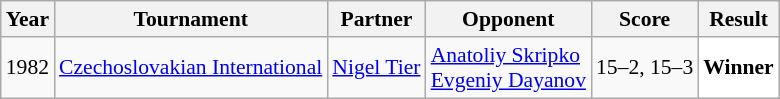<table class="sortable wikitable" style="font-size: 90%;">
<tr>
<th>Year</th>
<th>Tournament</th>
<th>Partner</th>
<th>Opponent</th>
<th>Score</th>
<th>Result</th>
</tr>
<tr>
<td align="center">1982</td>
<td><a href='#'>Czechoslovakian International</a></td>
<td> <a href='#'>Nigel Tier</a></td>
<td> <a href='#'>Anatoliy Skripko</a><br> <a href='#'>Evgeniy Dayanov</a></td>
<td>15–2, 15–3</td>
<td style="text-align:left; background:white"> <strong>Winner</strong></td>
</tr>
</table>
